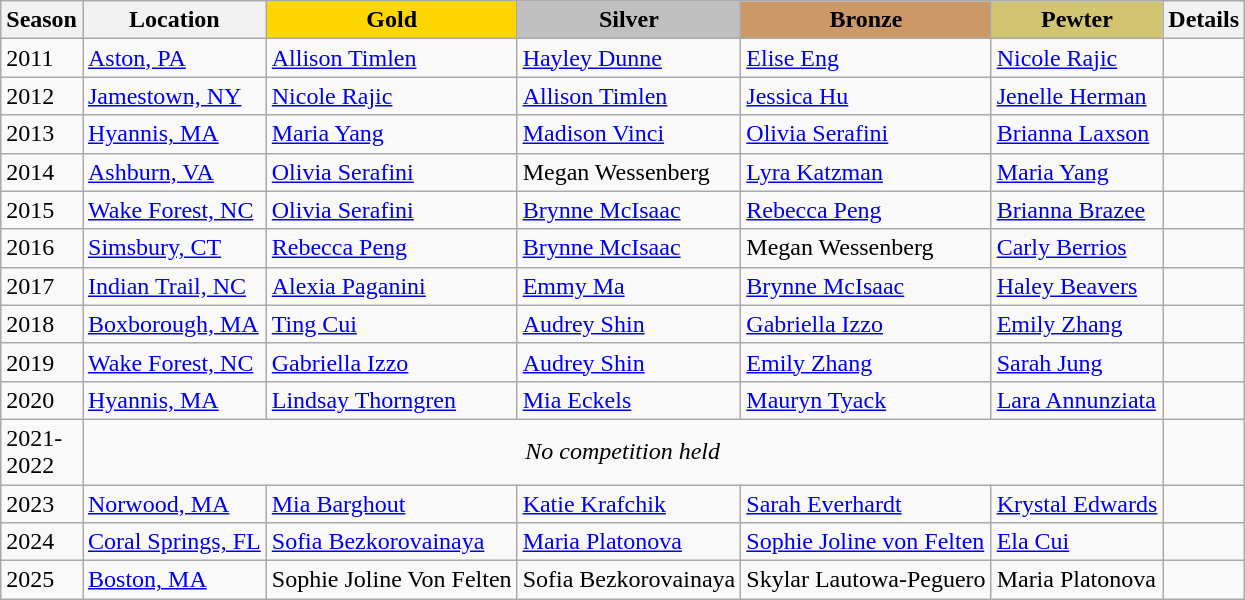<table class="wikitable">
<tr>
<th>Season</th>
<th>Location</th>
<td align=center bgcolor=gold><strong>Gold</strong></td>
<td align=center bgcolor=silver><strong>Silver</strong></td>
<td align=center bgcolor=cc9966><strong>Bronze</strong></td>
<td align=center bgcolor=d1c571><strong>Pewter</strong></td>
<th>Details</th>
</tr>
<tr>
<td>2011</td>
<td><a href='#'>Aston, PA</a></td>
<td><a href='#'>Allison Timlen</a></td>
<td><a href='#'>Hayley Dunne</a></td>
<td><a href='#'>Elise Eng</a></td>
<td><a href='#'>Nicole Rajic</a></td>
<td></td>
</tr>
<tr>
<td>2012</td>
<td><a href='#'>Jamestown, NY</a></td>
<td><a href='#'>Nicole Rajic</a></td>
<td><a href='#'>Allison Timlen</a></td>
<td><a href='#'>Jessica Hu</a></td>
<td><a href='#'>Jenelle Herman</a></td>
<td></td>
</tr>
<tr>
<td>2013</td>
<td><a href='#'>Hyannis, MA</a></td>
<td><a href='#'>Maria Yang</a></td>
<td><a href='#'>Madison Vinci</a></td>
<td><a href='#'>Olivia Serafini</a></td>
<td><a href='#'>Brianna Laxson</a></td>
<td></td>
</tr>
<tr>
<td>2014</td>
<td><a href='#'>Ashburn, VA</a></td>
<td><a href='#'>Olivia Serafini</a></td>
<td>Megan Wessenberg</td>
<td><a href='#'>Lyra Katzman</a></td>
<td><a href='#'>Maria Yang</a></td>
<td></td>
</tr>
<tr>
<td>2015</td>
<td><a href='#'>Wake Forest, NC</a></td>
<td><a href='#'>Olivia Serafini</a></td>
<td><a href='#'>Brynne McIsaac</a></td>
<td><a href='#'>Rebecca Peng</a></td>
<td><a href='#'>Brianna Brazee</a></td>
<td></td>
</tr>
<tr>
<td>2016</td>
<td><a href='#'>Simsbury, CT</a></td>
<td><a href='#'>Rebecca Peng</a></td>
<td><a href='#'>Brynne McIsaac</a></td>
<td>Megan Wessenberg</td>
<td><a href='#'>Carly Berrios</a></td>
<td></td>
</tr>
<tr>
<td>2017</td>
<td><a href='#'>Indian Trail, NC</a></td>
<td><a href='#'>Alexia Paganini</a></td>
<td><a href='#'>Emmy Ma</a></td>
<td><a href='#'>Brynne McIsaac</a></td>
<td><a href='#'>Haley Beavers</a></td>
<td></td>
</tr>
<tr>
<td>2018</td>
<td><a href='#'>Boxborough, MA</a></td>
<td><a href='#'>Ting Cui</a></td>
<td><a href='#'>Audrey Shin</a></td>
<td><a href='#'>Gabriella Izzo</a></td>
<td><a href='#'>Emily Zhang</a></td>
<td></td>
</tr>
<tr>
<td>2019</td>
<td><a href='#'>Wake Forest, NC</a></td>
<td><a href='#'>Gabriella Izzo</a></td>
<td><a href='#'>Audrey Shin</a></td>
<td><a href='#'>Emily Zhang</a></td>
<td><a href='#'>Sarah Jung</a></td>
<td></td>
</tr>
<tr>
<td>2020</td>
<td><a href='#'>Hyannis, MA</a></td>
<td><a href='#'>Lindsay Thorngren</a></td>
<td><a href='#'>Mia Eckels</a></td>
<td><a href='#'>Mauryn Tyack</a></td>
<td><a href='#'>Lara Annunziata</a></td>
<td></td>
</tr>
<tr>
<td>2021- <br> 2022</td>
<td colspan="5" align="center"><em>No competition held</em></td>
<td></td>
</tr>
<tr>
<td>2023</td>
<td><a href='#'>Norwood, MA</a></td>
<td><a href='#'>Mia Barghout</a></td>
<td><a href='#'>Katie Krafchik</a></td>
<td><a href='#'>Sarah Everhardt</a></td>
<td><a href='#'>Krystal Edwards</a></td>
<td></td>
</tr>
<tr>
<td>2024</td>
<td><a href='#'>Coral Springs, FL</a></td>
<td><a href='#'>Sofia Bezkorovainaya</a></td>
<td><a href='#'>Maria Platonova</a></td>
<td><a href='#'>Sophie Joline von Felten</a></td>
<td><a href='#'>Ela Cui</a></td>
<td></td>
</tr>
<tr>
<td>2025</td>
<td><a href='#'>Boston, MA</a></td>
<td>Sophie Joline Von Felten</td>
<td>Sofia Bezkorovainaya</td>
<td>Skylar Lautowa-Peguero</td>
<td>Maria Platonova</td>
<td></td>
</tr>
</table>
